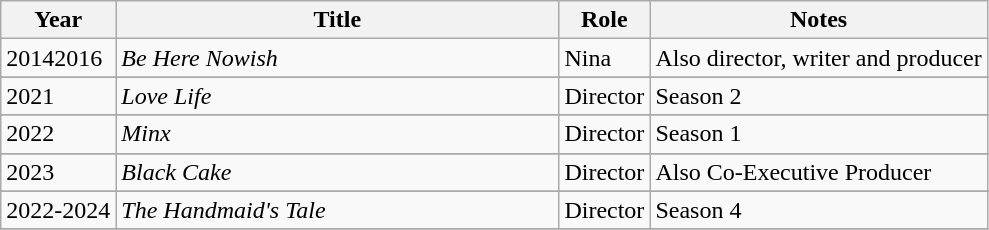<table class="wikitable sortable">
<tr>
<th>Year</th>
<th style="width:18em;">Title</th>
<th>Role</th>
<th class="unsortable">Notes</th>
</tr>
<tr>
<td>20142016</td>
<td><em>Be Here Nowish</em></td>
<td>Nina</td>
<td>Also director, writer and producer</td>
</tr>
<tr>
</tr>
<tr>
<td>2021</td>
<td><em>Love Life</em></td>
<td>Director</td>
<td>Season 2</td>
</tr>
<tr>
</tr>
<tr>
<td>2022</td>
<td><em>Minx</em></td>
<td>Director</td>
<td>Season 1</td>
</tr>
<tr>
</tr>
<tr>
<td>2023</td>
<td><em>Black Cake</em></td>
<td>Director</td>
<td>Also Co-Executive Producer</td>
</tr>
<tr>
</tr>
<tr>
<td>2022-2024</td>
<td><em>The Handmaid's Tale</em></td>
<td>Director</td>
<td>Season 4</td>
</tr>
<tr>
</tr>
</table>
